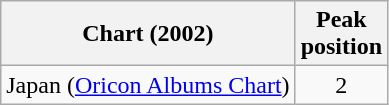<table class="wikitable">
<tr>
<th>Chart (2002)</th>
<th>Peak<br>position</th>
</tr>
<tr>
<td>Japan (<a href='#'>Oricon Albums Chart</a>)</td>
<td align="center">2</td>
</tr>
</table>
